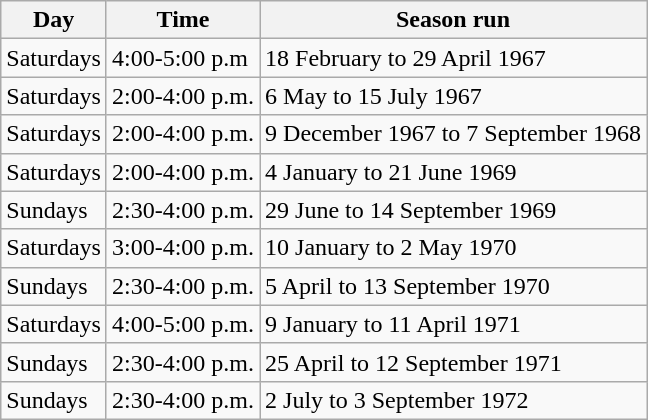<table class="wikitable">
<tr>
<th>Day</th>
<th>Time</th>
<th>Season run</th>
</tr>
<tr>
<td>Saturdays</td>
<td>4:00-5:00 p.m</td>
<td>18 February to 29 April 1967</td>
</tr>
<tr>
<td>Saturdays</td>
<td>2:00-4:00 p.m.</td>
<td>6 May to 15 July 1967</td>
</tr>
<tr>
<td>Saturdays</td>
<td>2:00-4:00 p.m.</td>
<td>9 December 1967 to 7 September 1968</td>
</tr>
<tr>
<td>Saturdays</td>
<td>2:00-4:00 p.m.</td>
<td>4 January to 21 June 1969</td>
</tr>
<tr>
<td>Sundays</td>
<td>2:30-4:00 p.m.</td>
<td>29 June to 14 September 1969</td>
</tr>
<tr>
<td>Saturdays</td>
<td>3:00-4:00 p.m.</td>
<td>10 January to 2 May 1970</td>
</tr>
<tr>
<td>Sundays</td>
<td>2:30-4:00 p.m.</td>
<td>5 April to 13 September 1970</td>
</tr>
<tr>
<td>Saturdays</td>
<td>4:00-5:00 p.m.</td>
<td>9 January to 11 April 1971</td>
</tr>
<tr>
<td>Sundays</td>
<td>2:30-4:00 p.m.</td>
<td>25 April to 12 September 1971</td>
</tr>
<tr>
<td>Sundays</td>
<td>2:30-4:00 p.m.</td>
<td>2 July to 3 September 1972</td>
</tr>
</table>
